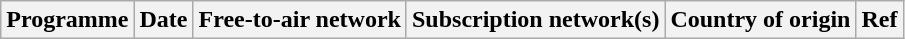<table class="wikitable plainrowheaders sortable" style="text-align:left">
<tr>
<th scope="col">Programme</th>
<th scope="col">Date</th>
<th scope="col">Free-to-air network</th>
<th scope="col">Subscription network(s)</th>
<th scope="col">Country of origin</th>
<th scope="col" class="unsortable">Ref</th>
</tr>
</table>
